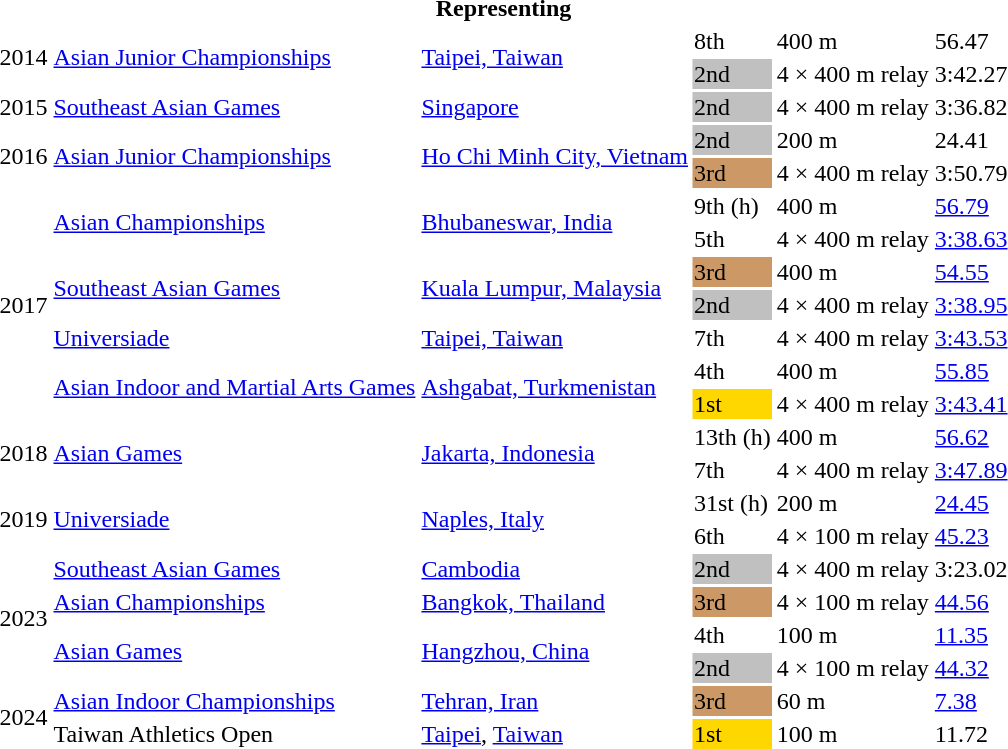<table>
<tr>
<th colspan="6">Representing </th>
</tr>
<tr>
<td rowspan=2>2014</td>
<td rowspan=2><a href='#'>Asian Junior Championships</a></td>
<td rowspan=2><a href='#'>Taipei, Taiwan</a></td>
<td>8th</td>
<td>400 m</td>
<td>56.47</td>
</tr>
<tr>
<td bgcolor=silver>2nd</td>
<td>4 × 400 m relay</td>
<td>3:42.27</td>
</tr>
<tr>
<td>2015</td>
<td><a href='#'>Southeast Asian Games</a></td>
<td><a href='#'>Singapore</a></td>
<td bgcolor=silver>2nd</td>
<td>4 × 400 m relay</td>
<td>3:36.82</td>
</tr>
<tr>
<td rowspan=2>2016</td>
<td rowspan=2><a href='#'>Asian Junior Championships</a></td>
<td rowspan=2><a href='#'>Ho Chi Minh City, Vietnam</a></td>
<td bgcolor=silver>2nd</td>
<td>200 m</td>
<td>24.41</td>
</tr>
<tr>
<td bgcolor=cc9966>3rd</td>
<td>4 × 400 m relay</td>
<td>3:50.79</td>
</tr>
<tr>
<td rowspan=7>2017</td>
<td rowspan=2><a href='#'>Asian Championships</a></td>
<td rowspan=2><a href='#'>Bhubaneswar, India</a></td>
<td>9th (h)</td>
<td>400 m</td>
<td><a href='#'>56.79</a></td>
</tr>
<tr>
<td>5th</td>
<td>4 × 400 m relay</td>
<td><a href='#'>3:38.63</a></td>
</tr>
<tr>
<td rowspan=2><a href='#'>Southeast Asian Games</a></td>
<td rowspan=2><a href='#'>Kuala Lumpur, Malaysia</a></td>
<td bgcolor=cc9966>3rd</td>
<td>400 m</td>
<td><a href='#'>54.55</a></td>
</tr>
<tr>
<td bgcolor=silver>2nd</td>
<td>4 × 400 m relay</td>
<td><a href='#'>3:38.95</a></td>
</tr>
<tr>
<td><a href='#'>Universiade</a></td>
<td><a href='#'>Taipei, Taiwan</a></td>
<td>7th</td>
<td>4 × 400 m relay</td>
<td><a href='#'>3:43.53</a></td>
</tr>
<tr>
<td rowspan=2><a href='#'>Asian Indoor and Martial Arts Games</a></td>
<td rowspan=2><a href='#'>Ashgabat, Turkmenistan</a></td>
<td>4th</td>
<td>400 m</td>
<td><a href='#'>55.85</a></td>
</tr>
<tr>
<td bgcolor=gold>1st</td>
<td>4 × 400 m relay</td>
<td><a href='#'>3:43.41</a></td>
</tr>
<tr>
<td rowspan=2>2018</td>
<td rowspan=2><a href='#'>Asian Games</a></td>
<td rowspan=2><a href='#'>Jakarta, Indonesia</a></td>
<td>13th (h)</td>
<td>400 m</td>
<td><a href='#'>56.62</a></td>
</tr>
<tr>
<td>7th</td>
<td>4 × 400 m relay</td>
<td><a href='#'>3:47.89</a></td>
</tr>
<tr>
<td rowspan=2>2019</td>
<td rowspan=2><a href='#'>Universiade</a></td>
<td rowspan=2><a href='#'>Naples, Italy</a></td>
<td>31st (h)</td>
<td>200 m</td>
<td><a href='#'>24.45</a></td>
</tr>
<tr>
<td>6th</td>
<td>4 × 100 m relay</td>
<td><a href='#'>45.23</a></td>
</tr>
<tr>
<td rowspan=4>2023</td>
<td><a href='#'>Southeast Asian Games</a></td>
<td><a href='#'>Cambodia</a></td>
<td bgcolor=silver>2nd</td>
<td>4 × 400 m relay</td>
<td>3:23.02</td>
</tr>
<tr>
<td><a href='#'>Asian Championships</a></td>
<td><a href='#'>Bangkok, Thailand</a></td>
<td bgcolor=cc9966>3rd</td>
<td>4 × 100 m relay</td>
<td><a href='#'>44.56</a></td>
</tr>
<tr>
<td rowspan=2><a href='#'>Asian Games</a></td>
<td rowspan=2><a href='#'>Hangzhou, China</a></td>
<td>4th</td>
<td>100 m</td>
<td><a href='#'>11.35</a></td>
</tr>
<tr>
<td bgcolor=silver>2nd</td>
<td>4 × 100 m relay</td>
<td><a href='#'>44.32</a></td>
</tr>
<tr>
<td rowspan="2">2024</td>
<td><a href='#'>Asian Indoor Championships</a></td>
<td><a href='#'>Tehran, Iran</a></td>
<td bgcolor=cc9966>3rd</td>
<td>60 m</td>
<td><a href='#'>7.38</a></td>
</tr>
<tr>
<td>Taiwan Athletics Open</td>
<td><a href='#'>Taipei</a>, <a href='#'>Taiwan</a></td>
<td bgcolor=gold>1st</td>
<td>100 m</td>
<td>11.72</td>
</tr>
</table>
